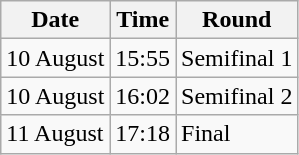<table class="wikitable">
<tr>
<th>Date</th>
<th>Time</th>
<th>Round</th>
</tr>
<tr>
<td>10 August</td>
<td>15:55</td>
<td>Semifinal 1</td>
</tr>
<tr>
<td>10 August</td>
<td>16:02</td>
<td>Semifinal 2</td>
</tr>
<tr>
<td>11 August</td>
<td>17:18</td>
<td>Final</td>
</tr>
</table>
